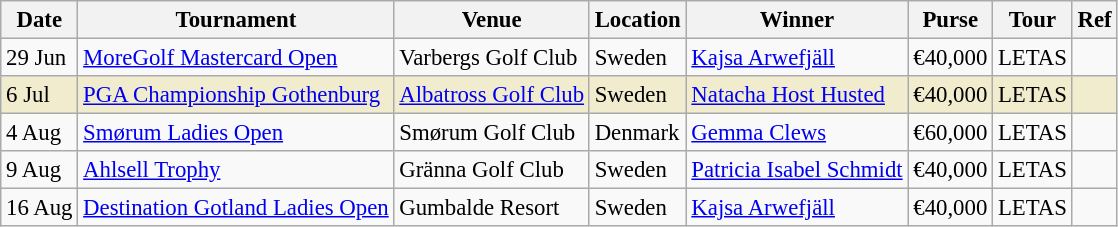<table class="wikitable sortable" style="font-size:95%;">
<tr>
<th>Date</th>
<th>Tournament</th>
<th>Venue</th>
<th>Location</th>
<th>Winner</th>
<th>Purse</th>
<th>Tour</th>
<th>Ref</th>
</tr>
<tr>
<td>29 Jun</td>
<td><a href='#'>MoreGolf Mastercard Open</a></td>
<td>Varbergs Golf Club</td>
<td>Sweden</td>
<td> <a href='#'>Kajsa Arwefjäll</a></td>
<td>€40,000</td>
<td>LETAS</td>
<td></td>
</tr>
<tr style="background:#f2ecce;">
<td>6 Jul</td>
<td><a href='#'>PGA Championship Gothenburg</a></td>
<td><a href='#'>Albatross Golf Club</a></td>
<td>Sweden</td>
<td> <a href='#'>Natacha Host Husted</a></td>
<td>€40,000</td>
<td>LETAS</td>
<td></td>
</tr>
<tr>
<td>4 Aug</td>
<td><a href='#'>Smørum Ladies Open</a></td>
<td>Smørum Golf Club</td>
<td>Denmark</td>
<td> <a href='#'>Gemma Clews</a></td>
<td>€60,000</td>
<td>LETAS</td>
<td></td>
</tr>
<tr>
<td>9 Aug</td>
<td><a href='#'>Ahlsell Trophy</a></td>
<td>Gränna Golf Club</td>
<td>Sweden</td>
<td> <a href='#'>Patricia Isabel Schmidt</a></td>
<td>€40,000</td>
<td>LETAS</td>
<td></td>
</tr>
<tr>
<td>16 Aug</td>
<td><a href='#'>Destination Gotland Ladies Open</a></td>
<td>Gumbalde Resort</td>
<td>Sweden</td>
<td> <a href='#'>Kajsa Arwefjäll</a></td>
<td>€40,000</td>
<td>LETAS</td>
<td></td>
</tr>
</table>
